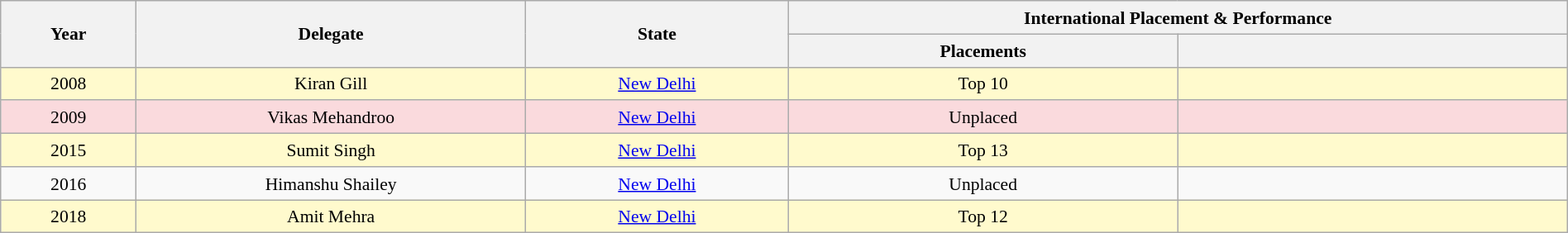<table class="wikitable" style="text-align:center; line-height:20px; font-size:90%; width:100%;">
<tr>
<th rowspan="2"  width=100px>Year</th>
<th rowspan="2"  width=300px>Delegate</th>
<th rowspan="2"  width=200px>State</th>
<th colspan="2"  width=100px>International Placement & Performance</th>
</tr>
<tr>
<th width=300px>Placements</th>
<th width=300px></th>
</tr>
<tr style="background-color:#FFFACD">
<td>2008</td>
<td>Kiran Gill</td>
<td><a href='#'>New Delhi</a></td>
<td>Top 10</td>
<td></td>
</tr>
<tr style="background:#FADADD;">
<td>2009</td>
<td>Vikas Mehandroo</td>
<td><a href='#'>New Delhi</a></td>
<td>Unplaced</td>
<td style="background:;"></td>
</tr>
<tr style="background-color:#FFFACD">
<td>2015</td>
<td>Sumit Singh</td>
<td><a href='#'>New Delhi</a></td>
<td>Top 13</td>
<td></td>
</tr>
<tr>
<td>2016</td>
<td>Himanshu Shailey</td>
<td><a href='#'>New Delhi</a></td>
<td>Unplaced</td>
<td></td>
</tr>
<tr style="background-color:#FFFACD">
<td>2018</td>
<td>Amit Mehra</td>
<td><a href='#'>New Delhi</a></td>
<td>Top 12</td>
<td></td>
</tr>
</table>
